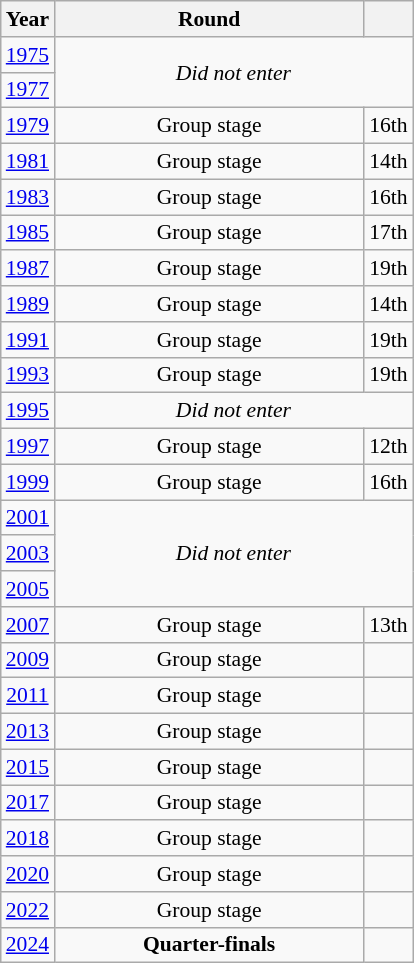<table class="wikitable" style="text-align: center; font-size:90%">
<tr>
<th>Year</th>
<th style="width:200px">Round</th>
<th></th>
</tr>
<tr>
<td><a href='#'>1975</a></td>
<td colspan="2" rowspan="2"><em>Did not enter</em></td>
</tr>
<tr>
<td><a href='#'>1977</a></td>
</tr>
<tr>
<td><a href='#'>1979</a></td>
<td>Group stage</td>
<td>16th</td>
</tr>
<tr>
<td><a href='#'>1981</a></td>
<td>Group stage</td>
<td>14th</td>
</tr>
<tr>
<td><a href='#'>1983</a></td>
<td>Group stage</td>
<td>16th</td>
</tr>
<tr>
<td><a href='#'>1985</a></td>
<td>Group stage</td>
<td>17th</td>
</tr>
<tr>
<td><a href='#'>1987</a></td>
<td>Group stage</td>
<td>19th</td>
</tr>
<tr>
<td><a href='#'>1989</a></td>
<td>Group stage</td>
<td>14th</td>
</tr>
<tr>
<td><a href='#'>1991</a></td>
<td>Group stage</td>
<td>19th</td>
</tr>
<tr>
<td><a href='#'>1993</a></td>
<td>Group stage</td>
<td>19th</td>
</tr>
<tr>
<td><a href='#'>1995</a></td>
<td colspan="2"><em>Did not enter</em></td>
</tr>
<tr>
<td><a href='#'>1997</a></td>
<td>Group stage</td>
<td>12th</td>
</tr>
<tr>
<td><a href='#'>1999</a></td>
<td>Group stage</td>
<td>16th</td>
</tr>
<tr>
<td><a href='#'>2001</a></td>
<td colspan="2" rowspan="3"><em>Did not enter</em></td>
</tr>
<tr>
<td><a href='#'>2003</a></td>
</tr>
<tr>
<td><a href='#'>2005</a></td>
</tr>
<tr>
<td><a href='#'>2007</a></td>
<td>Group stage</td>
<td>13th</td>
</tr>
<tr>
<td><a href='#'>2009</a></td>
<td>Group stage</td>
<td></td>
</tr>
<tr>
<td><a href='#'>2011</a></td>
<td>Group stage</td>
<td></td>
</tr>
<tr>
<td><a href='#'>2013</a></td>
<td>Group stage</td>
<td></td>
</tr>
<tr>
<td><a href='#'>2015</a></td>
<td>Group stage</td>
<td></td>
</tr>
<tr>
<td><a href='#'>2017</a></td>
<td>Group stage</td>
<td></td>
</tr>
<tr>
<td><a href='#'>2018</a></td>
<td>Group stage</td>
<td></td>
</tr>
<tr>
<td><a href='#'>2020</a></td>
<td>Group stage</td>
<td></td>
</tr>
<tr>
<td><a href='#'>2022</a></td>
<td>Group stage</td>
<td></td>
</tr>
<tr>
<td><a href='#'>2024</a></td>
<td><strong>Quarter-finals</strong></td>
<td></td>
</tr>
</table>
